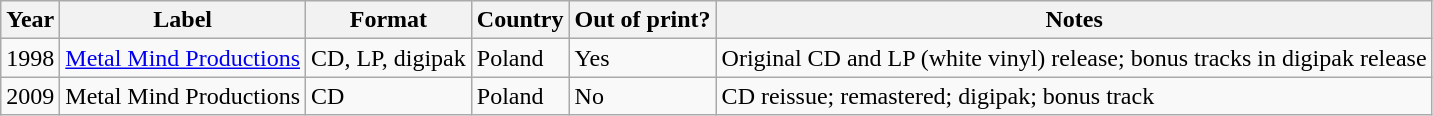<table class="wikitable">
<tr>
<th>Year</th>
<th>Label</th>
<th>Format</th>
<th>Country</th>
<th>Out of print?</th>
<th>Notes</th>
</tr>
<tr>
<td>1998</td>
<td><a href='#'>Metal Mind Productions</a></td>
<td>CD, LP, digipak</td>
<td>Poland</td>
<td>Yes</td>
<td>Original CD and LP (white vinyl) release; bonus tracks in digipak release</td>
</tr>
<tr>
<td>2009</td>
<td>Metal Mind Productions</td>
<td>CD</td>
<td>Poland</td>
<td>No</td>
<td>CD reissue; remastered; digipak; bonus track</td>
</tr>
</table>
